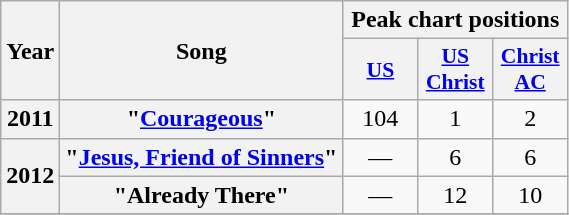<table class="wikitable plainrowheaders" style="text-align:center;">
<tr>
<th scope="col" rowspan="2">Year</th>
<th scope="col" rowspan="2">Song</th>
<th scope="col" colspan="3">Peak chart positions</th>
</tr>
<tr>
<th style="width:3em; font-size:90%"><a href='#'>US</a><br></th>
<th style="width:3em; font-size:90%"><a href='#'>US Christ</a><br></th>
<th style="width:3em; font-size:90%"><a href='#'>Christ AC</a><br></th>
</tr>
<tr>
<th scope="row">2011</th>
<th scope="row">"<a href='#'>Courageous</a>"</th>
<td>104</td>
<td>1</td>
<td>2</td>
</tr>
<tr>
<th scope="row" rowspan="2">2012</th>
<th scope="row">"<a href='#'>Jesus, Friend of Sinners</a>"</th>
<td>—</td>
<td>6</td>
<td>6</td>
</tr>
<tr>
<th scope="row">"Already There"</th>
<td>—</td>
<td>12</td>
<td>10</td>
</tr>
<tr>
</tr>
</table>
